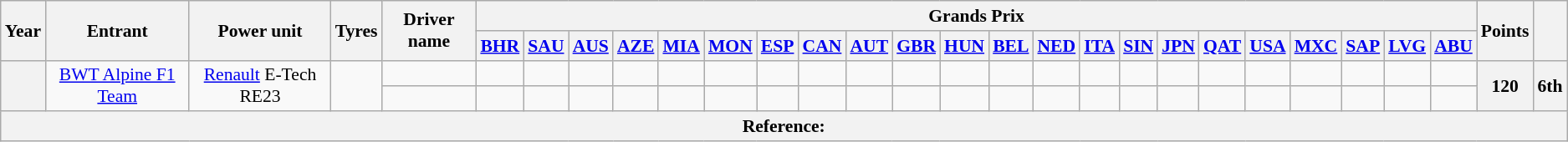<table class="wikitable" style="text-align:center; font-size:90%">
<tr>
<th rowspan="2">Year</th>
<th rowspan="2">Entrant</th>
<th rowspan="2">Power unit</th>
<th rowspan="2">Tyres</th>
<th rowspan="2">Driver name</th>
<th colspan="22">Grands Prix</th>
<th rowspan="2">Points</th>
<th rowspan="2"></th>
</tr>
<tr>
<th><a href='#'>BHR</a></th>
<th><a href='#'>SAU</a></th>
<th><a href='#'>AUS</a></th>
<th><a href='#'>AZE</a></th>
<th><a href='#'>MIA</a></th>
<th><a href='#'>MON</a></th>
<th><a href='#'>ESP</a></th>
<th><a href='#'>CAN</a></th>
<th><a href='#'>AUT</a></th>
<th><a href='#'>GBR</a></th>
<th><a href='#'>HUN</a></th>
<th><a href='#'>BEL</a></th>
<th><a href='#'>NED</a></th>
<th><a href='#'>ITA</a></th>
<th><a href='#'>SIN</a></th>
<th><a href='#'>JPN</a></th>
<th><a href='#'>QAT</a></th>
<th><a href='#'>USA</a></th>
<th><a href='#'>MXC</a></th>
<th><a href='#'>SAP</a></th>
<th><a href='#'>LVG</a></th>
<th><a href='#'>ABU</a></th>
</tr>
<tr>
<th rowspan="2"></th>
<td rowspan="2"><a href='#'>BWT Alpine F1 Team</a></td>
<td rowspan="2"><a href='#'>Renault</a> E-Tech RE23</td>
<td rowspan="2"></td>
<td align=left></td>
<td></td>
<td></td>
<td></td>
<td></td>
<td></td>
<td></td>
<td></td>
<td></td>
<td></td>
<td></td>
<td></td>
<td></td>
<td></td>
<td></td>
<td></td>
<td></td>
<td></td>
<td></td>
<td></td>
<td></td>
<td></td>
<td></td>
<th rowspan="2">120</th>
<th rowspan="2">6th</th>
</tr>
<tr>
<td align=left></td>
<td></td>
<td></td>
<td></td>
<td></td>
<td></td>
<td></td>
<td></td>
<td></td>
<td></td>
<td></td>
<td></td>
<td></td>
<td></td>
<td></td>
<td></td>
<td></td>
<td></td>
<td></td>
<td></td>
<td></td>
<td></td>
<td></td>
</tr>
<tr>
<th colspan="29">Reference:</th>
</tr>
</table>
